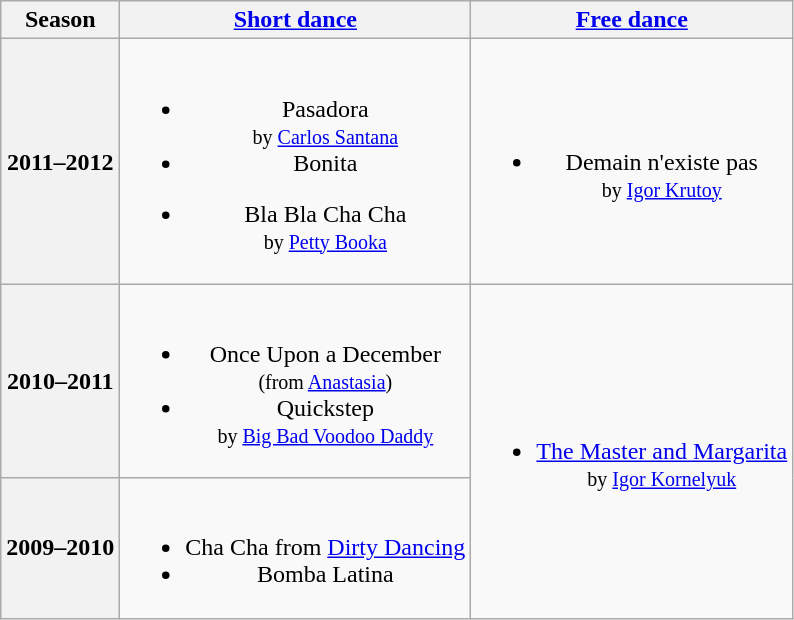<table class="wikitable" style="text-align:center">
<tr>
<th>Season</th>
<th><a href='#'>Short dance</a></th>
<th><a href='#'>Free dance</a></th>
</tr>
<tr>
<th>2011–2012 <br> </th>
<td><br><ul><li>Pasadora <br><small> by <a href='#'>Carlos Santana</a> </small></li><li>Bonita</li></ul><ul><li>Bla Bla Cha Cha <br><small> by <a href='#'>Petty Booka</a> </small></li></ul></td>
<td><br><ul><li>Demain n'existe pas <br><small> by <a href='#'>Igor Krutoy</a> </small></li></ul></td>
</tr>
<tr>
<th>2010–2011 <br> </th>
<td><br><ul><li>Once Upon a December <br><small> (from <a href='#'>Anastasia</a>) </small></li><li>Quickstep <br><small> by <a href='#'>Big Bad Voodoo Daddy</a> </small></li></ul></td>
<td rowspan=2><br><ul><li><a href='#'>The Master and Margarita</a> <br><small> by <a href='#'>Igor Kornelyuk</a> </small></li></ul></td>
</tr>
<tr>
<th>2009–2010 <br> </th>
<td><br><ul><li>Cha Cha from <a href='#'>Dirty Dancing</a></li><li>Bomba Latina</li></ul></td>
</tr>
</table>
